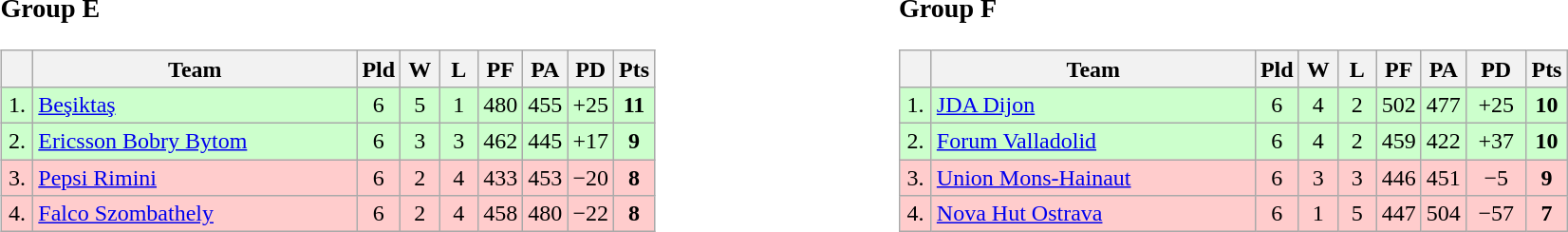<table>
<tr>
<td style="vertical-align:top; width:33%;"><br><h3>Group E</h3><table class="wikitable" style="text-align:center">
<tr>
<th width=15></th>
<th width=220>Team</th>
<th width=20>Pld</th>
<th width="20">W</th>
<th width="20">L</th>
<th width="20">PF</th>
<th width="20">PA</th>
<th width="20">PD</th>
<th width="20">Pts</th>
</tr>
<tr style="background:#cfc;">
<td>1.</td>
<td align=left> <a href='#'>Beşiktaş</a></td>
<td>6</td>
<td>5</td>
<td>1</td>
<td>480</td>
<td>455</td>
<td>+25</td>
<td><strong>11</strong></td>
</tr>
<tr style="background:#cfc;">
<td>2.</td>
<td align=left> <a href='#'>Ericsson Bobry Bytom</a></td>
<td>6</td>
<td>3</td>
<td>3</td>
<td>462</td>
<td>445</td>
<td>+17</td>
<td><strong>9</strong></td>
</tr>
<tr style="background:#fcc;">
<td>3.</td>
<td align=left> <a href='#'>Pepsi Rimini</a></td>
<td>6</td>
<td>2</td>
<td>4</td>
<td>433</td>
<td>453</td>
<td>−20</td>
<td><strong>8</strong></td>
</tr>
<tr style="background:#fcc;">
<td>4.</td>
<td align=left> <a href='#'>Falco Szombathely</a></td>
<td>6</td>
<td>2</td>
<td>4</td>
<td>458</td>
<td>480</td>
<td>−22</td>
<td><strong>8</strong></td>
</tr>
</table>
</td>
<td style="vertical-align:top; width:33%;"><br><h3>Group F</h3><table class="wikitable" style="text-align:center">
<tr>
<th width=15></th>
<th width=220>Team</th>
<th width=20>Pld</th>
<th width="20">W</th>
<th width="20">L</th>
<th width="20">PF</th>
<th width="20">PA</th>
<th width="35">PD</th>
<th width="20">Pts</th>
</tr>
<tr style="background:#cfc;">
<td>1.</td>
<td align=left> <a href='#'>JDA Dijon</a></td>
<td>6</td>
<td>4</td>
<td>2</td>
<td>502</td>
<td>477</td>
<td>+25</td>
<td><strong>10</strong></td>
</tr>
<tr style="background:#cfc;">
<td>2.</td>
<td align=left> <a href='#'>Forum Valladolid</a></td>
<td>6</td>
<td>4</td>
<td>2</td>
<td>459</td>
<td>422</td>
<td>+37</td>
<td><strong>10</strong></td>
</tr>
<tr style="background:#fcc;">
<td>3.</td>
<td align=left> <a href='#'>Union Mons-Hainaut</a></td>
<td>6</td>
<td>3</td>
<td>3</td>
<td>446</td>
<td>451</td>
<td>−5</td>
<td><strong>9</strong></td>
</tr>
<tr style="background:#fcc;">
<td>4.</td>
<td align=left> <a href='#'>Nova Hut Ostrava</a></td>
<td>6</td>
<td>1</td>
<td>5</td>
<td>447</td>
<td>504</td>
<td>−57</td>
<td><strong>7</strong></td>
</tr>
</table>
</td>
</tr>
</table>
